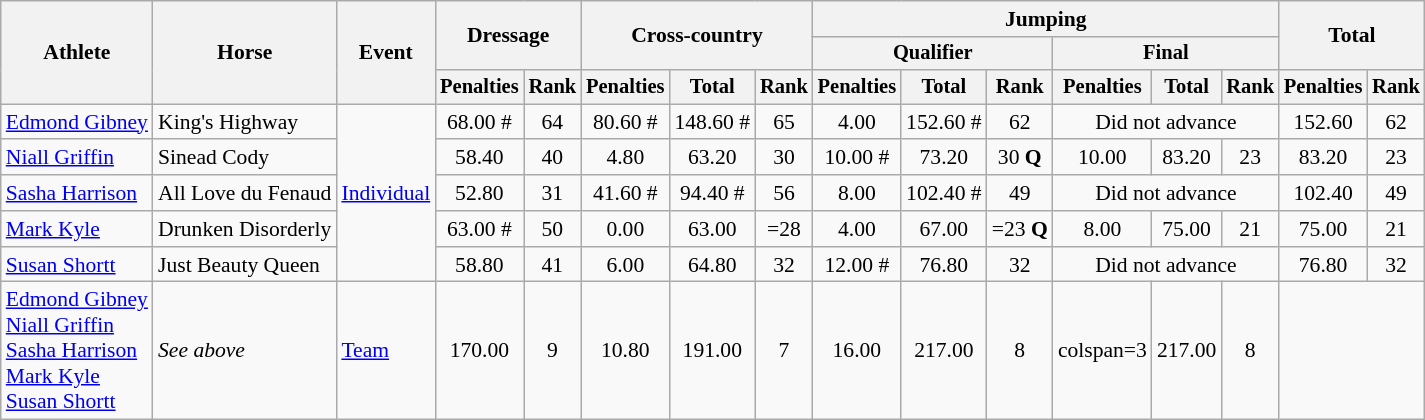<table class=wikitable style="font-size:90%">
<tr>
<th rowspan="3">Athlete</th>
<th rowspan="3">Horse</th>
<th rowspan="3">Event</th>
<th colspan="2" rowspan="2">Dressage</th>
<th colspan="3" rowspan="2">Cross-country</th>
<th colspan="6">Jumping</th>
<th colspan="2" rowspan="2">Total</th>
</tr>
<tr style="font-size:95%">
<th colspan="3">Qualifier</th>
<th colspan="3">Final</th>
</tr>
<tr style="font-size:95%">
<th>Penalties</th>
<th>Rank</th>
<th>Penalties</th>
<th>Total</th>
<th>Rank</th>
<th>Penalties</th>
<th>Total</th>
<th>Rank</th>
<th>Penalties</th>
<th>Total</th>
<th>Rank</th>
<th>Penalties</th>
<th>Rank</th>
</tr>
<tr align=center>
<td align=left><a href='#'>Edmond Gibney</a></td>
<td align=left>King's Highway</td>
<td align=left rowspan=5><a href='#'>Individual</a></td>
<td>68.00 #</td>
<td>64</td>
<td>80.60 #</td>
<td>148.60 #</td>
<td>65</td>
<td>4.00</td>
<td>152.60 #</td>
<td>62</td>
<td colspan=3>Did not advance</td>
<td>152.60</td>
<td>62</td>
</tr>
<tr align=center>
<td align=left><a href='#'>Niall Griffin</a></td>
<td align=left>Sinead Cody</td>
<td>58.40</td>
<td>40</td>
<td>4.80</td>
<td>63.20</td>
<td>30</td>
<td>10.00 #</td>
<td>73.20</td>
<td>30 <strong>Q</strong></td>
<td>10.00</td>
<td>83.20</td>
<td>23</td>
<td>83.20</td>
<td>23</td>
</tr>
<tr align=center>
<td align=left><a href='#'>Sasha Harrison</a></td>
<td align=left>All Love du Fenaud</td>
<td>52.80</td>
<td>31</td>
<td>41.60 #</td>
<td>94.40 #</td>
<td>56</td>
<td>8.00</td>
<td>102.40 #</td>
<td>49</td>
<td colspan=3>Did not advance</td>
<td>102.40</td>
<td>49</td>
</tr>
<tr align=center>
<td align=left><a href='#'>Mark Kyle</a></td>
<td align=left>Drunken Disorderly</td>
<td>63.00 #</td>
<td>50</td>
<td>0.00</td>
<td>63.00</td>
<td>=28</td>
<td>4.00</td>
<td>67.00</td>
<td>=23 <strong>Q</strong></td>
<td>8.00</td>
<td>75.00</td>
<td>21</td>
<td>75.00</td>
<td>21</td>
</tr>
<tr align=center>
<td align=left><a href='#'>Susan Shortt</a></td>
<td align=left>Just Beauty Queen</td>
<td>58.80</td>
<td>41</td>
<td>6.00</td>
<td>64.80</td>
<td>32</td>
<td>12.00 #</td>
<td>76.80</td>
<td>32</td>
<td colspan=3>Did not advance</td>
<td>76.80</td>
<td>32</td>
</tr>
<tr align=center>
<td align=left><a href='#'>Edmond Gibney</a><br><a href='#'>Niall Griffin</a><br><a href='#'>Sasha Harrison</a><br><a href='#'>Mark Kyle</a><br><a href='#'>Susan Shortt</a></td>
<td align=left><em>See above</em></td>
<td align=left><a href='#'>Team</a></td>
<td>170.00</td>
<td>9</td>
<td>10.80</td>
<td>191.00</td>
<td>7</td>
<td>16.00</td>
<td>217.00</td>
<td>8</td>
<td>colspan=3 </td>
<td>217.00</td>
<td>8</td>
</tr>
</table>
